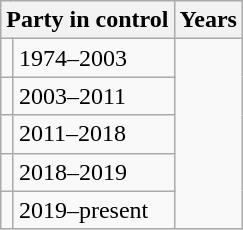<table class="wikitable">
<tr>
<th colspan=2>Party in control</th>
<th>Years</th>
</tr>
<tr>
<td></td>
<td>1974–2003</td>
</tr>
<tr>
<td></td>
<td>2003–2011</td>
</tr>
<tr>
<td></td>
<td>2011–2018</td>
</tr>
<tr>
<td></td>
<td>2018–2019</td>
</tr>
<tr>
<td></td>
<td>2019–present</td>
</tr>
</table>
